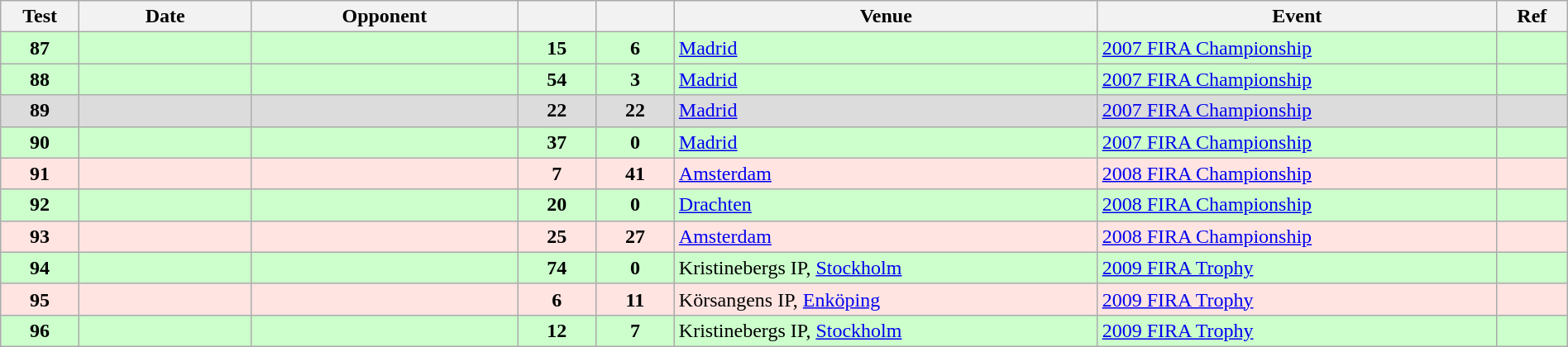<table class="wikitable sortable" style="width:100%">
<tr>
<th style="width:5%">Test</th>
<th style="width:11%">Date</th>
<th style="width:17%">Opponent</th>
<th style="width:5%"></th>
<th style="width:5%"></th>
<th>Venue</th>
<th>Event</th>
<th>Ref</th>
</tr>
<tr bgcolor="#ccffcc">
<td align="center"><strong>87</strong></td>
<td></td>
<td></td>
<td align="center"><strong>15</strong></td>
<td align="center"><strong>6</strong></td>
<td><a href='#'>Madrid</a></td>
<td><a href='#'>2007 FIRA Championship</a></td>
<td></td>
</tr>
<tr bgcolor="#ccffcc">
<td align="center"><strong>88</strong></td>
<td></td>
<td></td>
<td align="center"><strong>54</strong></td>
<td align="center"><strong>3</strong></td>
<td><a href='#'>Madrid</a></td>
<td><a href='#'>2007 FIRA Championship</a></td>
<td></td>
</tr>
<tr bgcolor="DCDCDC">
<td align="center"><strong>89</strong></td>
<td></td>
<td></td>
<td align="center"><strong>22</strong></td>
<td align="center"><strong>22</strong></td>
<td><a href='#'>Madrid</a></td>
<td><a href='#'>2007 FIRA Championship</a></td>
<td></td>
</tr>
<tr bgcolor="#ccffcc">
<td align="center"><strong>90</strong></td>
<td></td>
<td></td>
<td align="center"><strong>37</strong></td>
<td align="center"><strong>0</strong></td>
<td><a href='#'>Madrid</a></td>
<td><a href='#'>2007 FIRA Championship</a></td>
<td></td>
</tr>
<tr bgcolor="FFE4E1">
<td align="center"><strong>91</strong></td>
<td></td>
<td></td>
<td align="center"><strong>7</strong></td>
<td align="center"><strong>41</strong></td>
<td><a href='#'>Amsterdam</a></td>
<td><a href='#'>2008 FIRA Championship</a></td>
<td></td>
</tr>
<tr bgcolor="#ccffcc">
<td align="center"><strong>92</strong></td>
<td></td>
<td></td>
<td align="center"><strong>20</strong></td>
<td align="center"><strong>0</strong></td>
<td><a href='#'>Drachten</a></td>
<td><a href='#'>2008 FIRA Championship</a></td>
<td></td>
</tr>
<tr bgcolor="FFE4E1">
<td align="center"><strong>93</strong></td>
<td></td>
<td></td>
<td align="center"><strong>25</strong></td>
<td align="center"><strong>27</strong></td>
<td><a href='#'>Amsterdam</a></td>
<td><a href='#'>2008 FIRA Championship</a></td>
<td></td>
</tr>
<tr bgcolor="#ccffcc">
<td align="center"><strong>94</strong></td>
<td></td>
<td></td>
<td align="center"><strong>74</strong></td>
<td align="center"><strong>0</strong></td>
<td>Kristinebergs IP, <a href='#'>Stockholm</a></td>
<td><a href='#'>2009 FIRA Trophy</a></td>
<td></td>
</tr>
<tr bgcolor="FFE4E1">
<td align="center"><strong>95</strong></td>
<td></td>
<td></td>
<td align="center"><strong>6</strong></td>
<td align="center"><strong>11</strong></td>
<td>Körsangens IP, <a href='#'>Enköping</a></td>
<td><a href='#'>2009 FIRA Trophy</a></td>
<td></td>
</tr>
<tr bgcolor="#ccffcc">
<td align="center"><strong>96</strong></td>
<td></td>
<td></td>
<td align="center"><strong>12</strong></td>
<td align="center"><strong>7</strong></td>
<td>Kristinebergs IP, <a href='#'>Stockholm</a></td>
<td><a href='#'>2009 FIRA Trophy</a></td>
<td></td>
</tr>
</table>
